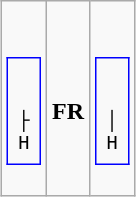<table class="wikitable" style="margin-left: auto; margin-right: auto; border: none;">
<tr>
<td><br><table class="wikitable" style="margin-left: auto; margin-right: auto; border: none;">
<tr>
<td style = "border: 1px inset blue; padding: 0.5em; line-height: 1.1em; background-color: #f9f9f9; font-family: monospace; text-align: left"><br><br>
├<br>
H</td>
</tr>
</table>
</td>
<td style = "text-align: center"><br><strong>FR</strong></td>
<td><br><table class="wikitable" style="margin-left: auto; margin-right: auto; border: none;">
<tr>
<td style = "border: 1px inset blue; padding: 0.5em; line-height: 1.1em; background-color: #f9f9f9; font-family: monospace; text-align: left"><br><br>
│<br>
H</td>
</tr>
</table>
</td>
</tr>
</table>
